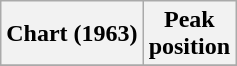<table class="wikitable sortable plainrowheaders">
<tr>
<th scope="col">Chart (1963)</th>
<th scope="col">Peak<br>position</th>
</tr>
<tr>
</tr>
</table>
